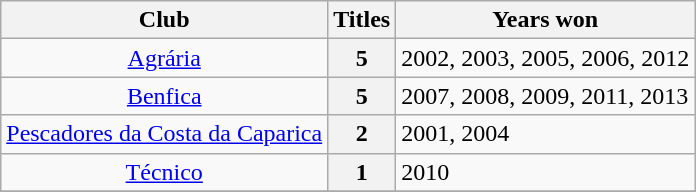<table class="wikitable sortable plainrowheaders">
<tr>
<th scope="col">Club</th>
<th scope="col" style="width:2em;">Titles</th>
<th scope="col">Years won</th>
</tr>
<tr>
<td align="center"><a href='#'>Agrária</a></td>
<th scope="row">5</th>
<td>2002, 2003, 2005, 2006, 2012</td>
</tr>
<tr>
<td align="center"><a href='#'>Benfica</a></td>
<th scope="row">5</th>
<td>2007, 2008, 2009, 2011, 2013</td>
</tr>
<tr>
<td align="center"><a href='#'>Pescadores da Costa da Caparica</a></td>
<th scope="row">2</th>
<td>2001, 2004</td>
</tr>
<tr>
<td align="center"><a href='#'>Técnico</a></td>
<th scope="row">1</th>
<td>2010</td>
</tr>
<tr>
</tr>
</table>
